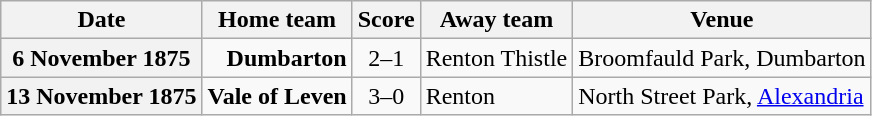<table class="wikitable football-result-list" style="max-width: 80em; text-align: center">
<tr>
<th scope="col">Date</th>
<th scope="col">Home team</th>
<th scope="col">Score</th>
<th scope="col">Away team</th>
<th scope="col">Venue</th>
</tr>
<tr>
<th scope="row">6 November 1875</th>
<td align=right><strong>Dumbarton</strong></td>
<td>2–1</td>
<td align=left>Renton Thistle</td>
<td align=left>Broomfauld Park, Dumbarton</td>
</tr>
<tr>
<th scope="row">13 November 1875</th>
<td align=right><strong>Vale of Leven</strong></td>
<td>3–0</td>
<td align=left>Renton</td>
<td align=left>North Street Park, <a href='#'>Alexandria</a></td>
</tr>
</table>
